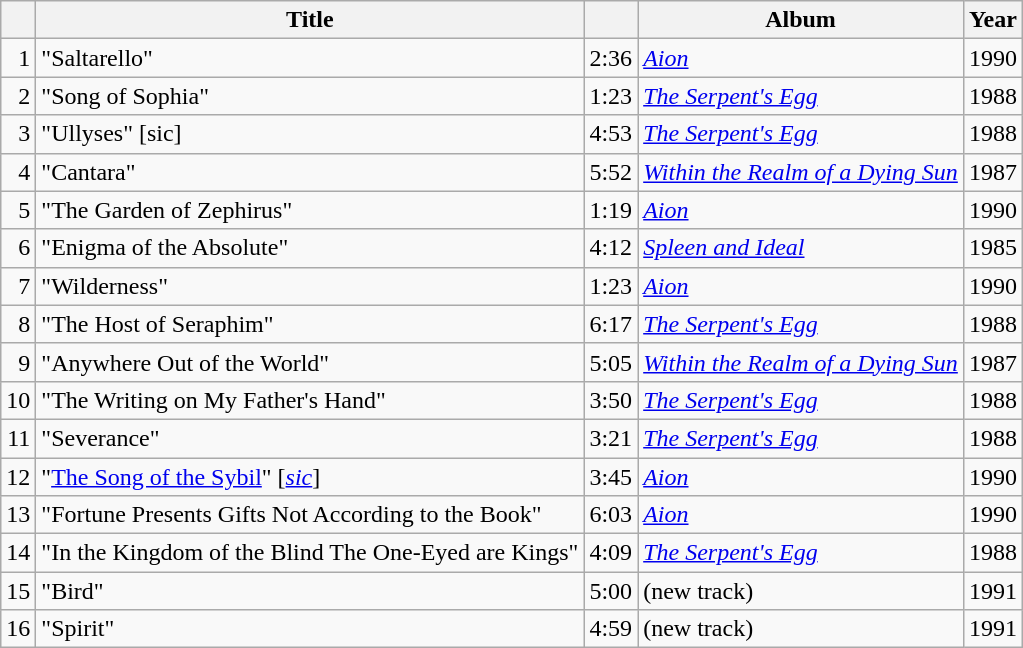<table CLASS="wikitable">
<tr>
<th></th>
<th>Title</th>
<th></th>
<th>Album</th>
<th>Year</th>
</tr>
<tr>
<td ALIGN="RIGHT">1</td>
<td>"Saltarello"</td>
<td>2:36</td>
<td><em><a href='#'>Aion</a></em></td>
<td>1990</td>
</tr>
<tr>
<td ALIGN="RIGHT">2</td>
<td>"Song of Sophia"</td>
<td>1:23</td>
<td><em><a href='#'>The Serpent's Egg</a></em></td>
<td>1988</td>
</tr>
<tr>
<td ALIGN="RIGHT">3</td>
<td>"Ullyses" [sic]</td>
<td>4:53</td>
<td><em><a href='#'>The Serpent's Egg</a></em></td>
<td>1988</td>
</tr>
<tr>
<td ALIGN="RIGHT">4</td>
<td>"Cantara"</td>
<td>5:52</td>
<td><em><a href='#'>Within the Realm of a Dying Sun</a></em></td>
<td>1987</td>
</tr>
<tr>
<td ALIGN="RIGHT">5</td>
<td>"The Garden of Zephirus"</td>
<td>1:19</td>
<td><em><a href='#'>Aion</a></em></td>
<td>1990</td>
</tr>
<tr>
<td ALIGN="RIGHT">6</td>
<td>"Enigma of the Absolute"</td>
<td>4:12</td>
<td><em><a href='#'>Spleen and Ideal</a></em></td>
<td>1985</td>
</tr>
<tr>
<td ALIGN="RIGHT">7</td>
<td>"Wilderness"</td>
<td>1:23</td>
<td><em><a href='#'>Aion</a></em></td>
<td>1990</td>
</tr>
<tr>
<td ALIGN="RIGHT">8</td>
<td>"The Host of Seraphim"</td>
<td>6:17</td>
<td><em><a href='#'>The Serpent's Egg</a></em></td>
<td>1988</td>
</tr>
<tr>
<td ALIGN="RIGHT">9</td>
<td>"Anywhere Out of the World"</td>
<td>5:05</td>
<td><em><a href='#'>Within the Realm of a Dying Sun</a></em></td>
<td>1987</td>
</tr>
<tr>
<td ALIGN="RIGHT">10</td>
<td>"The Writing on My Father's Hand"</td>
<td>3:50</td>
<td><em><a href='#'>The Serpent's Egg</a></em></td>
<td>1988</td>
</tr>
<tr>
<td ALIGN="RIGHT">11</td>
<td>"Severance"</td>
<td>3:21</td>
<td><em><a href='#'>The Serpent's Egg</a></em></td>
<td>1988</td>
</tr>
<tr>
<td ALIGN="RIGHT">12</td>
<td>"<a href='#'>The Song of the Sybil</a>" [<em><a href='#'>sic</a></em>]</td>
<td>3:45</td>
<td><em><a href='#'>Aion</a></em></td>
<td>1990</td>
</tr>
<tr>
<td ALIGN="RIGHT">13</td>
<td>"Fortune Presents Gifts Not According to the Book"</td>
<td>6:03</td>
<td><em><a href='#'>Aion</a></em></td>
<td>1990</td>
</tr>
<tr>
<td ALIGN="RIGHT">14</td>
<td>"In the Kingdom of the Blind The One-Eyed are Kings"</td>
<td>4:09</td>
<td><em><a href='#'>The Serpent's Egg</a></em></td>
<td>1988</td>
</tr>
<tr>
<td ALIGN="RIGHT">15</td>
<td>"Bird"</td>
<td>5:00</td>
<td>(new track)</td>
<td>1991</td>
</tr>
<tr>
<td ALIGN="RIGHT">16</td>
<td>"Spirit"</td>
<td>4:59</td>
<td>(new track)</td>
<td>1991</td>
</tr>
</table>
